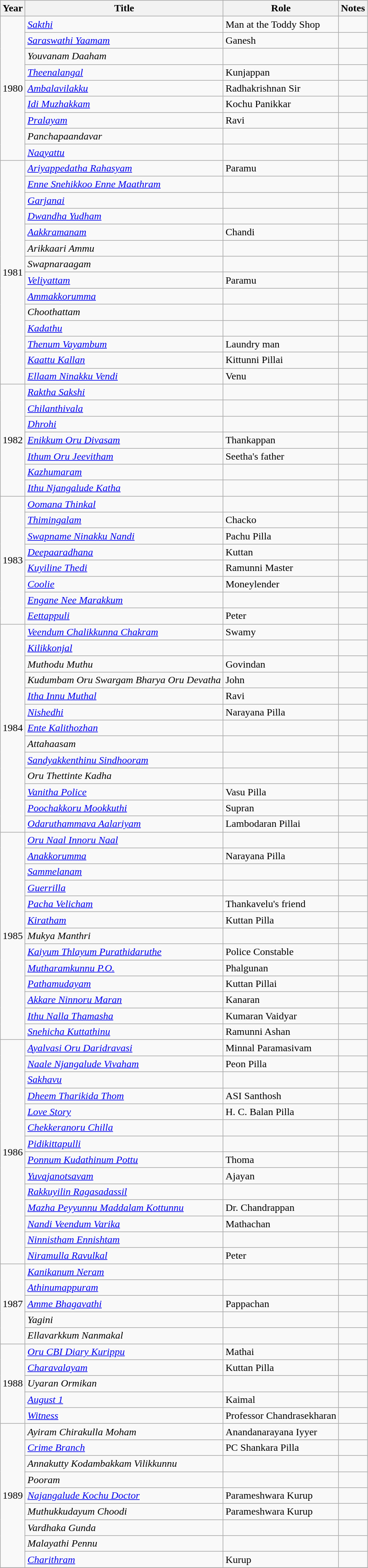<table class="wikitable sortable">
<tr>
<th>Year</th>
<th>Title</th>
<th>Role</th>
<th class="unsortable">Notes</th>
</tr>
<tr>
<td rowspan=9>1980</td>
<td><em><a href='#'>Sakthi</a></em></td>
<td>Man at the Toddy Shop</td>
<td></td>
</tr>
<tr>
<td><em><a href='#'>Saraswathi Yaamam</a></em></td>
<td>Ganesh</td>
<td></td>
</tr>
<tr>
<td><em>Youvanam Daaham</em></td>
<td></td>
<td></td>
</tr>
<tr>
<td><em><a href='#'>Theenalangal</a></em></td>
<td>Kunjappan</td>
<td></td>
</tr>
<tr>
<td><em><a href='#'>Ambalavilakku</a></em></td>
<td>Radhakrishnan Sir</td>
<td></td>
</tr>
<tr>
<td><em><a href='#'>Idi Muzhakkam</a></em></td>
<td>Kochu Panikkar</td>
<td></td>
</tr>
<tr>
<td><em><a href='#'>Pralayam</a></em></td>
<td>Ravi</td>
<td></td>
</tr>
<tr>
<td><em>Panchapaandavar</em></td>
<td></td>
<td></td>
</tr>
<tr>
<td><em><a href='#'>Naayattu</a></em></td>
<td></td>
<td></td>
</tr>
<tr>
<td rowspan=14>1981</td>
<td><em><a href='#'>Ariyappedatha Rahasyam</a></em></td>
<td>Paramu</td>
<td></td>
</tr>
<tr>
<td><em><a href='#'>Enne Snehikkoo Enne Maathram</a></em></td>
<td></td>
<td></td>
</tr>
<tr>
<td><em><a href='#'>Garjanai</a></em></td>
<td></td>
<td></td>
</tr>
<tr>
<td><em><a href='#'>Dwandha Yudham</a></em></td>
<td></td>
<td></td>
</tr>
<tr>
<td><em><a href='#'>Aakkramanam</a></em></td>
<td>Chandi</td>
<td></td>
</tr>
<tr>
<td><em>Arikkaari Ammu</em></td>
<td></td>
<td></td>
</tr>
<tr>
<td><em>Swapnaraagam</em></td>
<td></td>
<td></td>
</tr>
<tr>
<td><em><a href='#'>Veliyattam</a></em></td>
<td>Paramu</td>
<td></td>
</tr>
<tr>
<td><em><a href='#'>Ammakkorumma</a></em></td>
<td></td>
<td></td>
</tr>
<tr>
<td><em>Choothattam</em></td>
<td></td>
<td></td>
</tr>
<tr>
<td><em><a href='#'>Kadathu</a></em></td>
<td></td>
<td></td>
</tr>
<tr>
<td><em><a href='#'>Thenum Vayambum</a></em></td>
<td>Laundry man</td>
<td></td>
</tr>
<tr>
<td><em><a href='#'>Kaattu Kallan</a></em></td>
<td>Kittunni Pillai</td>
<td></td>
</tr>
<tr>
<td><em><a href='#'>Ellaam Ninakku Vendi</a></em></td>
<td>Venu</td>
<td></td>
</tr>
<tr>
<td rowspan=7>1982</td>
<td><em><a href='#'>Raktha Sakshi</a></em></td>
<td></td>
<td></td>
</tr>
<tr>
<td><em><a href='#'>Chilanthivala</a></em></td>
<td></td>
<td></td>
</tr>
<tr>
<td><em><a href='#'>Dhrohi</a></em></td>
<td></td>
<td></td>
</tr>
<tr>
<td><em><a href='#'>Enikkum Oru Divasam</a></em></td>
<td>Thankappan</td>
<td></td>
</tr>
<tr>
<td><em><a href='#'>Ithum Oru Jeevitham</a></em></td>
<td>Seetha's father</td>
<td></td>
</tr>
<tr>
<td><em><a href='#'>Kazhumaram</a></em></td>
<td></td>
<td></td>
</tr>
<tr>
<td><em><a href='#'>Ithu Njangalude Katha</a></em></td>
<td></td>
<td></td>
</tr>
<tr>
<td rowspan=8>1983</td>
<td><em><a href='#'>Oomana Thinkal</a></em></td>
<td></td>
<td></td>
</tr>
<tr>
<td><em><a href='#'>Thimingalam</a></em></td>
<td>Chacko</td>
<td></td>
</tr>
<tr>
<td><em><a href='#'>Swapname Ninakku Nandi</a></em></td>
<td>Pachu Pilla</td>
<td></td>
</tr>
<tr>
<td><em><a href='#'>Deepaaradhana</a></em></td>
<td>Kuttan</td>
<td></td>
</tr>
<tr>
<td><em><a href='#'>Kuyiline Thedi</a></em></td>
<td>Ramunni Master</td>
<td></td>
</tr>
<tr>
<td><em><a href='#'>Coolie</a></em></td>
<td>Moneylender</td>
<td></td>
</tr>
<tr>
<td><em><a href='#'>Engane Nee Marakkum</a></em></td>
<td></td>
<td></td>
</tr>
<tr>
<td><em><a href='#'>Eettappuli</a></em></td>
<td>Peter</td>
<td></td>
</tr>
<tr>
<td rowspan=13>1984</td>
<td><em><a href='#'>Veendum Chalikkunna Chakram</a></em></td>
<td>Swamy</td>
<td></td>
</tr>
<tr>
<td><em><a href='#'>Kilikkonjal</a></em></td>
<td></td>
<td></td>
</tr>
<tr>
<td><em>Muthodu Muthu</em></td>
<td>Govindan</td>
<td></td>
</tr>
<tr>
<td><em>Kudumbam Oru Swargam Bharya Oru Devatha</em></td>
<td>John</td>
<td></td>
</tr>
<tr>
<td><em><a href='#'>Itha Innu Muthal</a></em></td>
<td>Ravi</td>
<td></td>
</tr>
<tr>
<td><em><a href='#'>Nishedhi</a></em></td>
<td>Narayana Pilla</td>
<td></td>
</tr>
<tr>
<td><em><a href='#'>Ente Kalithozhan</a></em></td>
<td></td>
<td></td>
</tr>
<tr>
<td><em>Attahaasam</em></td>
<td></td>
<td></td>
</tr>
<tr>
<td><em><a href='#'>Sandyakkenthinu Sindhooram</a></em></td>
<td></td>
<td></td>
</tr>
<tr>
<td><em>Oru Thettinte Kadha</em></td>
<td></td>
<td></td>
</tr>
<tr>
<td><em><a href='#'>Vanitha Police</a></em></td>
<td>Vasu Pilla</td>
<td></td>
</tr>
<tr>
<td><em><a href='#'>Poochakkoru Mookkuthi</a></em></td>
<td>Supran</td>
<td></td>
</tr>
<tr>
<td><em><a href='#'>Odaruthammava Aalariyam</a></em></td>
<td>Lambodaran Pillai</td>
<td></td>
</tr>
<tr>
<td rowspan=13>1985</td>
<td><em><a href='#'>Oru Naal Innoru Naal</a></em></td>
<td></td>
<td></td>
</tr>
<tr>
<td><em><a href='#'>Anakkorumma</a></em></td>
<td>Narayana Pilla</td>
<td></td>
</tr>
<tr>
<td><em><a href='#'>Sammelanam</a></em></td>
<td></td>
<td></td>
</tr>
<tr>
<td><em><a href='#'>Guerrilla</a></em></td>
<td></td>
<td></td>
</tr>
<tr>
<td><em><a href='#'>Pacha Velicham</a></em></td>
<td>Thankavelu's friend</td>
<td></td>
</tr>
<tr>
<td><em><a href='#'>Kiratham</a></em></td>
<td>Kuttan Pilla</td>
<td></td>
</tr>
<tr>
<td><em>Mukya Manthri</em></td>
<td></td>
<td></td>
</tr>
<tr>
<td><em><a href='#'>Kaiyum Thlayum Purathidaruthe</a></em></td>
<td>Police Constable</td>
<td></td>
</tr>
<tr>
<td><em><a href='#'>Mutharamkunnu P.O.</a></em></td>
<td>Phalgunan</td>
<td></td>
</tr>
<tr>
<td><em><a href='#'>Pathamudayam</a></em></td>
<td>Kuttan Pillai</td>
<td></td>
</tr>
<tr>
<td><em><a href='#'>Akkare Ninnoru Maran</a></em></td>
<td>Kanaran</td>
<td></td>
</tr>
<tr>
<td><em><a href='#'>Ithu Nalla Thamasha</a></em></td>
<td>Kumaran Vaidyar</td>
<td></td>
</tr>
<tr>
<td><em><a href='#'>Snehicha Kuttathinu</a></em></td>
<td>Ramunni Ashan</td>
<td></td>
</tr>
<tr>
<td rowspan=14>1986</td>
<td><em><a href='#'>Ayalvasi Oru Daridravasi</a></em></td>
<td>Minnal Paramasivam</td>
<td></td>
</tr>
<tr>
<td><em><a href='#'>Naale Njangalude Vivaham</a></em></td>
<td>Peon Pilla</td>
<td></td>
</tr>
<tr>
<td><em><a href='#'>Sakhavu</a></em></td>
<td></td>
<td></td>
</tr>
<tr>
<td><em><a href='#'>Dheem Tharikida Thom</a></em></td>
<td>ASI Santhosh</td>
<td></td>
</tr>
<tr>
<td><em><a href='#'>Love Story</a></em></td>
<td>H. C. Balan Pilla</td>
<td></td>
</tr>
<tr>
<td><em><a href='#'>Chekkeranoru Chilla</a></em></td>
<td></td>
<td></td>
</tr>
<tr>
<td><em><a href='#'>Pidikittapulli</a></em></td>
<td></td>
<td></td>
</tr>
<tr>
<td><em><a href='#'>Ponnum Kudathinum Pottu</a></em></td>
<td>Thoma</td>
<td></td>
</tr>
<tr>
<td><em><a href='#'>Yuvajanotsavam</a></em></td>
<td>Ajayan</td>
<td></td>
</tr>
<tr>
<td><em><a href='#'>Rakkuyilin Ragasadassil</a></em></td>
<td></td>
<td></td>
</tr>
<tr>
<td><em><a href='#'>Mazha Peyyunnu Maddalam Kottunnu</a></em></td>
<td>Dr. Chandrappan</td>
<td></td>
</tr>
<tr>
<td><em><a href='#'>Nandi Veendum Varika</a></em></td>
<td>Mathachan</td>
<td></td>
</tr>
<tr>
<td><em><a href='#'>Ninnistham Ennishtam</a></em></td>
<td></td>
<td></td>
</tr>
<tr>
<td><em><a href='#'>Niramulla Ravulkal</a></em></td>
<td>Peter</td>
<td></td>
</tr>
<tr>
<td rowspan=5>1987</td>
<td><em><a href='#'>Kanikanum Neram</a></em></td>
<td></td>
<td></td>
</tr>
<tr>
<td><em><a href='#'>Athinumappuram</a></em></td>
<td></td>
<td></td>
</tr>
<tr>
<td><em><a href='#'>Amme Bhagavathi</a></em></td>
<td>Pappachan</td>
<td></td>
</tr>
<tr>
<td><em>Yagini</em></td>
<td></td>
<td></td>
</tr>
<tr>
<td><em>Ellavarkkum Nanmakal</em></td>
<td></td>
<td></td>
</tr>
<tr>
<td rowspan=5>1988</td>
<td><em><a href='#'>Oru CBI Diary Kurippu</a></em></td>
<td>Mathai</td>
<td></td>
</tr>
<tr>
<td><em><a href='#'>Charavalayam</a></em></td>
<td>Kuttan Pilla</td>
<td></td>
</tr>
<tr>
<td><em>Uyaran Ormikan</em></td>
<td></td>
<td></td>
</tr>
<tr>
<td><em><a href='#'>August 1</a></em></td>
<td>Kaimal</td>
<td></td>
</tr>
<tr>
<td><em><a href='#'>Witness</a></em></td>
<td>Professor Chandrasekharan</td>
<td></td>
</tr>
<tr>
<td rowspan=9>1989</td>
<td><em>Ayiram Chirakulla Moham</em></td>
<td>Anandanarayana Iyyer</td>
<td></td>
</tr>
<tr>
<td><em><a href='#'>Crime Branch</a></em></td>
<td>PC Shankara Pilla</td>
<td></td>
</tr>
<tr>
<td><em>Annakutty Kodambakkam Vilikkunnu</em></td>
<td></td>
<td></td>
</tr>
<tr>
<td><em>Pooram</em></td>
<td></td>
<td></td>
</tr>
<tr>
<td><em><a href='#'>Najangalude Kochu Doctor</a></em></td>
<td>Parameshwara Kurup</td>
<td></td>
</tr>
<tr>
<td><em>Muthukkudayum Choodi</em></td>
<td>Parameshwara Kurup</td>
<td></td>
</tr>
<tr>
<td><em>Vardhaka Gunda</em></td>
<td></td>
<td></td>
</tr>
<tr>
<td><em>Malayathi Pennu</em></td>
<td></td>
<td></td>
</tr>
<tr>
<td><em><a href='#'>Charithram</a></em></td>
<td>Kurup</td>
<td></td>
</tr>
<tr>
</tr>
</table>
